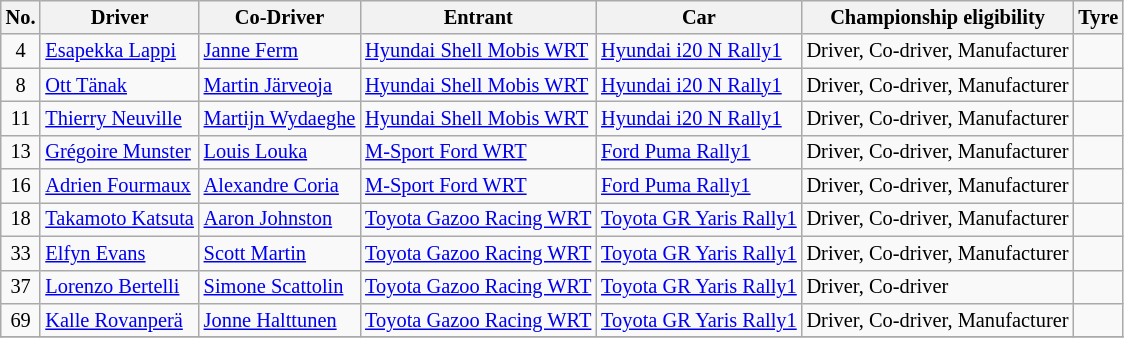<table class="wikitable" style="font-size: 85%;">
<tr>
<th>No.</th>
<th>Driver</th>
<th>Co-Driver</th>
<th>Entrant</th>
<th>Car</th>
<th>Championship eligibility</th>
<th>Tyre</th>
</tr>
<tr>
<td align="center">4</td>
<td> <a href='#'>Esapekka Lappi</a></td>
<td> <a href='#'>Janne Ferm</a></td>
<td> <a href='#'>Hyundai Shell Mobis WRT</a></td>
<td><a href='#'>Hyundai i20 N Rally1</a></td>
<td>Driver, Co-driver, Manufacturer</td>
<td align="center"></td>
</tr>
<tr>
<td align="center">8</td>
<td> <a href='#'>Ott Tänak</a></td>
<td> <a href='#'>Martin Järveoja</a></td>
<td> <a href='#'>Hyundai Shell Mobis WRT</a></td>
<td><a href='#'>Hyundai i20 N Rally1</a></td>
<td>Driver, Co-driver, Manufacturer</td>
<td align="center"></td>
</tr>
<tr>
<td align="center">11</td>
<td> <a href='#'>Thierry Neuville</a></td>
<td> <a href='#'>Martijn Wydaeghe</a></td>
<td> <a href='#'>Hyundai Shell Mobis WRT</a></td>
<td><a href='#'>Hyundai i20 N Rally1</a></td>
<td>Driver, Co-driver, Manufacturer</td>
<td align="center"></td>
</tr>
<tr>
<td align="center">13</td>
<td> <a href='#'>Grégoire Munster</a></td>
<td> <a href='#'>Louis Louka</a></td>
<td> <a href='#'>M-Sport Ford WRT</a></td>
<td><a href='#'>Ford Puma Rally1</a></td>
<td>Driver, Co-driver, Manufacturer</td>
<td align="center"></td>
</tr>
<tr>
<td align="center">16</td>
<td> <a href='#'>Adrien Fourmaux</a></td>
<td> <a href='#'>Alexandre Coria</a></td>
<td> <a href='#'>M-Sport Ford WRT</a></td>
<td><a href='#'>Ford Puma Rally1</a></td>
<td>Driver, Co-driver, Manufacturer</td>
<td align="center"></td>
</tr>
<tr>
<td align="center">18</td>
<td> <a href='#'>Takamoto Katsuta</a></td>
<td> <a href='#'>Aaron Johnston</a></td>
<td> <a href='#'>Toyota Gazoo Racing WRT</a></td>
<td><a href='#'>Toyota GR Yaris Rally1</a></td>
<td>Driver, Co-driver, Manufacturer</td>
<td align="center"></td>
</tr>
<tr>
<td align="center">33</td>
<td> <a href='#'>Elfyn Evans</a></td>
<td> <a href='#'>Scott Martin</a></td>
<td> <a href='#'>Toyota Gazoo Racing WRT</a></td>
<td><a href='#'>Toyota GR Yaris Rally1</a></td>
<td>Driver, Co-driver, Manufacturer</td>
<td align="center"></td>
</tr>
<tr>
<td align="center">37</td>
<td> <a href='#'>Lorenzo Bertelli</a></td>
<td> <a href='#'>Simone Scattolin</a></td>
<td> <a href='#'>Toyota Gazoo Racing WRT</a></td>
<td><a href='#'>Toyota GR Yaris Rally1</a></td>
<td>Driver, Co-driver</td>
<td align="center"></td>
</tr>
<tr>
<td align="center">69</td>
<td> <a href='#'>Kalle Rovanperä</a></td>
<td> <a href='#'>Jonne Halttunen</a></td>
<td> <a href='#'>Toyota Gazoo Racing WRT</a></td>
<td><a href='#'>Toyota GR Yaris Rally1</a></td>
<td>Driver, Co-driver, Manufacturer</td>
<td align="center"></td>
</tr>
<tr>
</tr>
</table>
